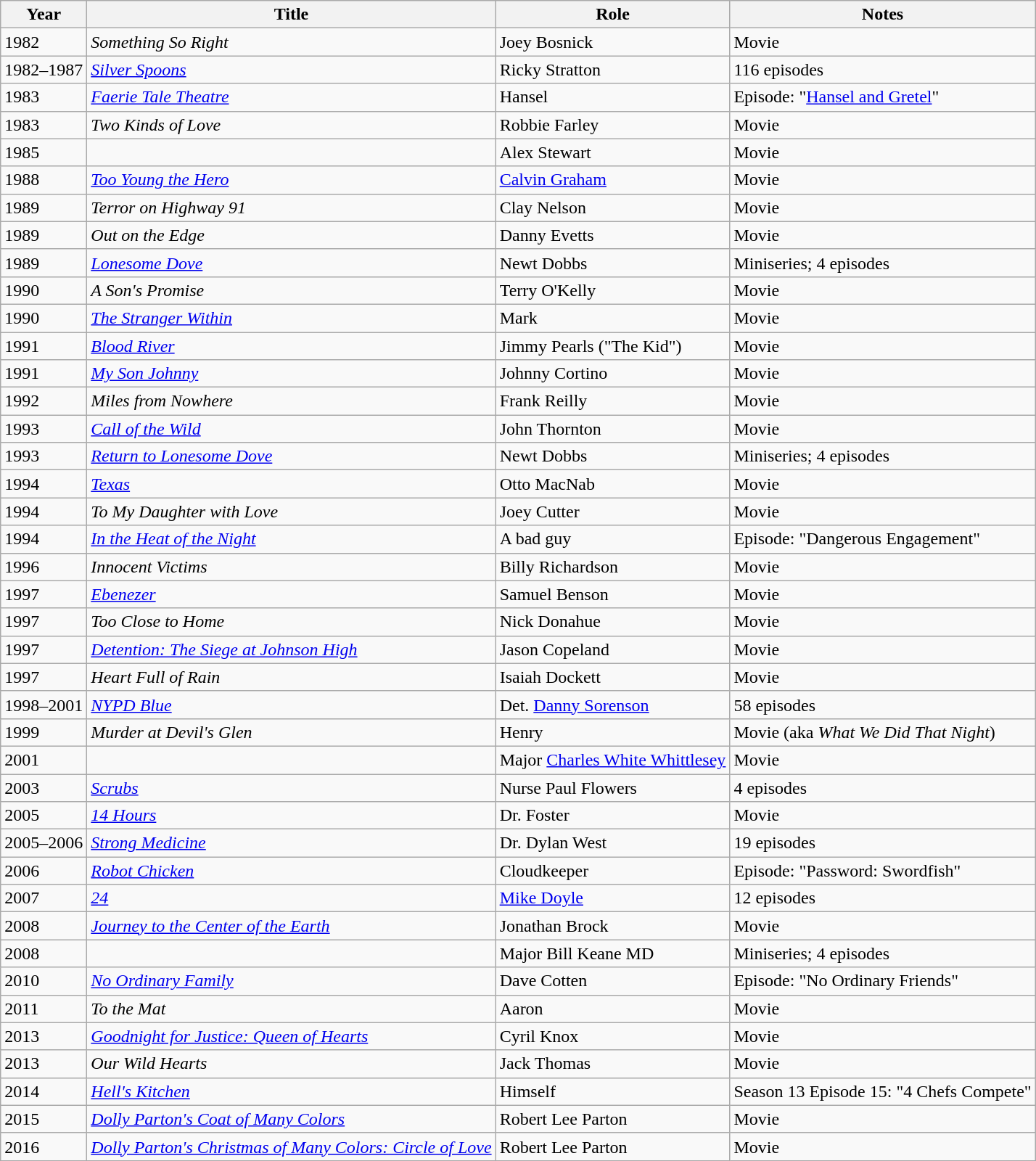<table class="wikitable sortable">
<tr>
<th>Year</th>
<th>Title</th>
<th>Role</th>
<th class="unsortable">Notes</th>
</tr>
<tr>
<td>1982</td>
<td><em>Something So Right</em></td>
<td>Joey Bosnick</td>
<td>Movie</td>
</tr>
<tr>
<td>1982–1987</td>
<td><em><a href='#'>Silver Spoons</a></em></td>
<td>Ricky Stratton</td>
<td>116 episodes</td>
</tr>
<tr>
<td>1983</td>
<td><em><a href='#'>Faerie Tale Theatre</a></em></td>
<td>Hansel</td>
<td>Episode: "<a href='#'>Hansel and Gretel</a>"</td>
</tr>
<tr>
<td>1983</td>
<td><em>Two Kinds of Love</em></td>
<td>Robbie Farley</td>
<td>Movie</td>
</tr>
<tr>
<td>1985</td>
<td><em></em></td>
<td>Alex Stewart</td>
<td>Movie</td>
</tr>
<tr>
<td>1988</td>
<td><em><a href='#'>Too Young the Hero</a></em></td>
<td><a href='#'>Calvin Graham</a></td>
<td>Movie</td>
</tr>
<tr>
<td>1989</td>
<td><em>Terror on Highway 91</em></td>
<td>Clay Nelson</td>
<td>Movie</td>
</tr>
<tr>
<td>1989</td>
<td><em>Out on the Edge</em></td>
<td>Danny Evetts</td>
<td>Movie</td>
</tr>
<tr>
<td>1989</td>
<td><em><a href='#'>Lonesome Dove</a></em></td>
<td>Newt Dobbs</td>
<td>Miniseries; 4 episodes</td>
</tr>
<tr>
<td>1990</td>
<td><em>A Son's Promise</em></td>
<td>Terry O'Kelly</td>
<td>Movie</td>
</tr>
<tr>
<td>1990</td>
<td><em><a href='#'>The Stranger Within</a></em></td>
<td>Mark</td>
<td>Movie</td>
</tr>
<tr>
<td>1991</td>
<td><em><a href='#'>Blood River</a></em></td>
<td>Jimmy Pearls ("The Kid")</td>
<td>Movie</td>
</tr>
<tr>
<td>1991</td>
<td><em><a href='#'>My Son Johnny</a></em></td>
<td>Johnny Cortino</td>
<td>Movie</td>
</tr>
<tr>
<td>1992</td>
<td><em>Miles from Nowhere</em></td>
<td>Frank Reilly</td>
<td>Movie</td>
</tr>
<tr>
<td>1993</td>
<td><em><a href='#'>Call of the Wild</a></em></td>
<td>John Thornton</td>
<td>Movie</td>
</tr>
<tr>
<td>1993</td>
<td><em><a href='#'>Return to Lonesome Dove</a></em></td>
<td>Newt Dobbs</td>
<td>Miniseries; 4 episodes</td>
</tr>
<tr>
<td>1994</td>
<td><em><a href='#'>Texas</a></em></td>
<td>Otto MacNab</td>
<td>Movie</td>
</tr>
<tr>
<td>1994</td>
<td><em>To My Daughter with Love</em></td>
<td>Joey Cutter</td>
<td>Movie</td>
</tr>
<tr>
<td>1994</td>
<td><em><a href='#'>In the Heat of the Night</a></em></td>
<td>A bad guy</td>
<td>Episode: "Dangerous Engagement"</td>
</tr>
<tr>
<td>1996</td>
<td><em>Innocent Victims</em></td>
<td>Billy Richardson</td>
<td>Movie</td>
</tr>
<tr>
<td>1997</td>
<td><em><a href='#'>Ebenezer</a></em></td>
<td>Samuel Benson</td>
<td>Movie</td>
</tr>
<tr>
<td>1997</td>
<td><em>Too Close to Home</em></td>
<td>Nick Donahue</td>
<td>Movie</td>
</tr>
<tr>
<td>1997</td>
<td><em><a href='#'>Detention: The Siege at Johnson High</a></em></td>
<td>Jason Copeland</td>
<td>Movie</td>
</tr>
<tr>
<td>1997</td>
<td><em>Heart Full of Rain</em></td>
<td>Isaiah Dockett</td>
<td>Movie</td>
</tr>
<tr>
<td>1998–2001</td>
<td><em><a href='#'>NYPD Blue</a></em></td>
<td>Det. <a href='#'>Danny Sorenson</a></td>
<td>58 episodes</td>
</tr>
<tr>
<td>1999</td>
<td><em>Murder at Devil's Glen</em></td>
<td>Henry</td>
<td>Movie (aka <em>What We Did That Night</em>)</td>
</tr>
<tr>
<td>2001</td>
<td><em></em></td>
<td>Major <a href='#'>Charles White Whittlesey</a></td>
<td>Movie</td>
</tr>
<tr>
<td>2003</td>
<td><em><a href='#'>Scrubs</a></em></td>
<td>Nurse Paul Flowers</td>
<td>4 episodes</td>
</tr>
<tr>
<td>2005</td>
<td><em><a href='#'>14 Hours</a></em></td>
<td>Dr. Foster</td>
<td>Movie</td>
</tr>
<tr>
<td>2005–2006</td>
<td><em><a href='#'>Strong Medicine</a></em></td>
<td>Dr. Dylan West</td>
<td>19 episodes</td>
</tr>
<tr>
<td>2006</td>
<td><em><a href='#'>Robot Chicken</a></em></td>
<td>Cloudkeeper</td>
<td>Episode: "Password: Swordfish"</td>
</tr>
<tr>
<td>2007</td>
<td><em><a href='#'>24</a></em></td>
<td><a href='#'>Mike Doyle</a></td>
<td>12 episodes</td>
</tr>
<tr>
<td>2008</td>
<td><em><a href='#'>Journey to the Center of the Earth</a></em></td>
<td>Jonathan Brock</td>
<td>Movie</td>
</tr>
<tr>
<td>2008</td>
<td><em></em></td>
<td>Major Bill Keane MD</td>
<td>Miniseries; 4 episodes</td>
</tr>
<tr>
<td>2010</td>
<td><em><a href='#'>No Ordinary Family</a></em></td>
<td>Dave Cotten</td>
<td>Episode: "No Ordinary Friends"</td>
</tr>
<tr>
<td>2011</td>
<td><em>To the Mat</em></td>
<td>Aaron</td>
<td>Movie</td>
</tr>
<tr>
<td>2013</td>
<td><em><a href='#'>Goodnight for Justice: Queen of Hearts</a></em></td>
<td>Cyril Knox</td>
<td>Movie</td>
</tr>
<tr>
<td>2013</td>
<td><em>Our Wild Hearts</em></td>
<td>Jack Thomas</td>
<td>Movie</td>
</tr>
<tr>
<td>2014</td>
<td><em><a href='#'>Hell's Kitchen</a></em></td>
<td>Himself</td>
<td>Season 13 Episode 15: "4 Chefs Compete"</td>
</tr>
<tr>
<td>2015</td>
<td><em><a href='#'>Dolly Parton's Coat of Many Colors</a></em></td>
<td>Robert Lee Parton</td>
<td>Movie</td>
</tr>
<tr>
<td>2016</td>
<td><em><a href='#'>Dolly Parton's Christmas of Many Colors: Circle of Love</a></em></td>
<td>Robert Lee Parton</td>
<td>Movie</td>
</tr>
</table>
